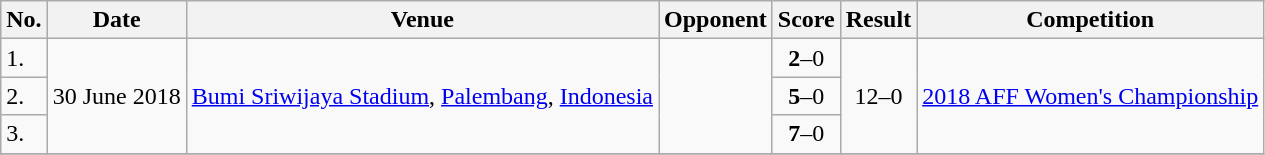<table class="wikitable">
<tr>
<th>No.</th>
<th>Date</th>
<th>Venue</th>
<th>Opponent</th>
<th>Score</th>
<th>Result</th>
<th>Competition</th>
</tr>
<tr>
<td>1.</td>
<td rowspan=3>30 June 2018</td>
<td rowspan=3><a href='#'>Bumi Sriwijaya Stadium</a>, <a href='#'>Palembang</a>, <a href='#'>Indonesia</a></td>
<td rowspan=3></td>
<td align=center><strong>2</strong>–0</td>
<td rowspan=3 align=center>12–0</td>
<td rowspan=3><a href='#'>2018 AFF Women's Championship</a></td>
</tr>
<tr>
<td>2.</td>
<td align=center><strong>5</strong>–0</td>
</tr>
<tr>
<td>3.</td>
<td align=center><strong>7</strong>–0</td>
</tr>
<tr>
</tr>
</table>
